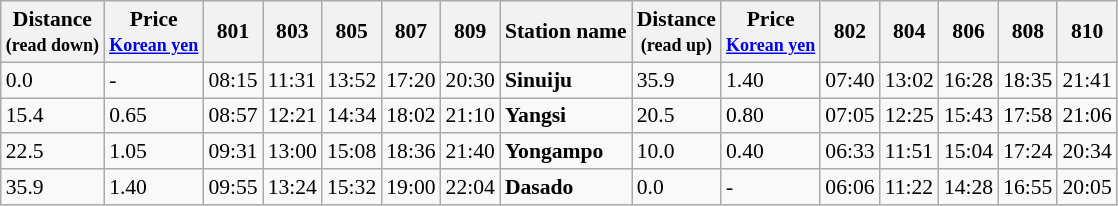<table class="wikitable" style="font-size:90%;">
<tr>
<th>Distance<br><small>(read down)</small></th>
<th>Price<br><small><a href='#'>Korean yen</a></small></th>
<th>801</th>
<th>803</th>
<th>805</th>
<th>807</th>
<th>809</th>
<th>Station name</th>
<th>Distance<br><small>(read up)</small></th>
<th>Price<br><small><a href='#'>Korean yen</a></small></th>
<th>802</th>
<th>804</th>
<th>806</th>
<th>808</th>
<th>810</th>
</tr>
<tr>
<td>0.0</td>
<td>-</td>
<td>08:15</td>
<td>11:31</td>
<td>13:52</td>
<td>17:20</td>
<td>20:30</td>
<td><strong>Sinuiju</strong></td>
<td>35.9</td>
<td>1.40</td>
<td>07:40</td>
<td>13:02</td>
<td>16:28</td>
<td>18:35</td>
<td>21:41</td>
</tr>
<tr>
<td>15.4</td>
<td>0.65</td>
<td>08:57</td>
<td>12:21</td>
<td>14:34</td>
<td>18:02</td>
<td>21:10</td>
<td><strong>Yangsi</strong></td>
<td>20.5</td>
<td>0.80</td>
<td>07:05</td>
<td>12:25</td>
<td>15:43</td>
<td>17:58</td>
<td>21:06</td>
</tr>
<tr>
<td>22.5</td>
<td>1.05</td>
<td>09:31</td>
<td>13:00</td>
<td>15:08</td>
<td>18:36</td>
<td>21:40</td>
<td><strong>Yongampo</strong></td>
<td>10.0</td>
<td>0.40</td>
<td>06:33</td>
<td>11:51</td>
<td>15:04</td>
<td>17:24</td>
<td>20:34</td>
</tr>
<tr>
<td>35.9</td>
<td>1.40</td>
<td>09:55</td>
<td>13:24</td>
<td>15:32</td>
<td>19:00</td>
<td>22:04</td>
<td><strong>Dasado</strong></td>
<td>0.0</td>
<td>-</td>
<td>06:06</td>
<td>11:22</td>
<td>14:28</td>
<td>16:55</td>
<td>20:05</td>
</tr>
</table>
